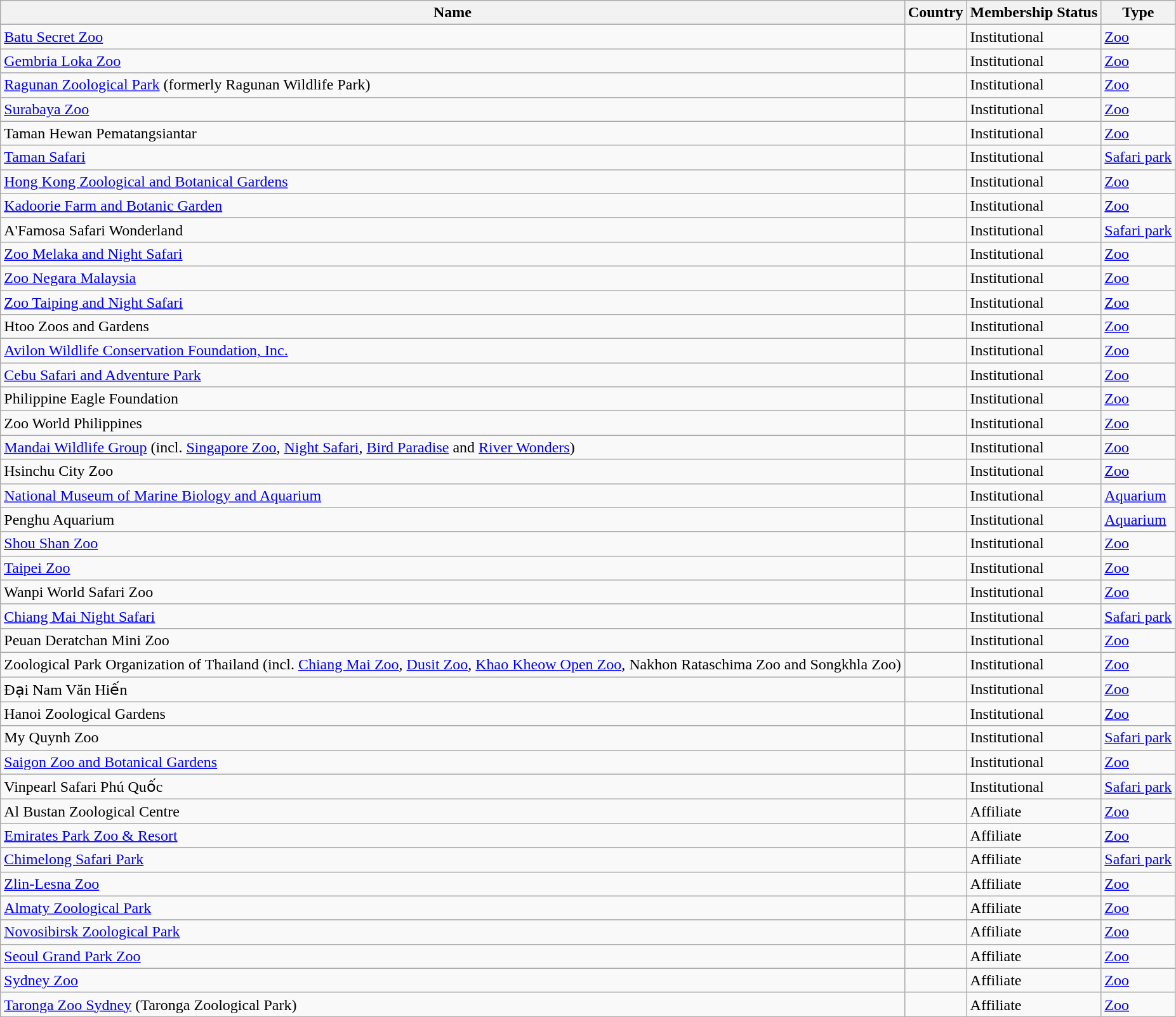<table class="wikitable">
<tr>
<th>Name</th>
<th>Country</th>
<th>Membership Status</th>
<th>Type</th>
</tr>
<tr>
<td><a href='#'>Batu Secret Zoo</a></td>
<td></td>
<td>Institutional</td>
<td><a href='#'>Zoo</a></td>
</tr>
<tr>
<td><a href='#'>Gembria Loka Zoo</a></td>
<td></td>
<td>Institutional</td>
<td><a href='#'>Zoo</a></td>
</tr>
<tr>
<td><a href='#'>Ragunan Zoological Park</a> (formerly Ragunan Wildlife Park)</td>
<td></td>
<td>Institutional</td>
<td><a href='#'>Zoo</a></td>
</tr>
<tr>
<td><a href='#'>Surabaya Zoo</a></td>
<td></td>
<td>Institutional</td>
<td><a href='#'>Zoo</a></td>
</tr>
<tr>
<td>Taman Hewan Pematangsiantar</td>
<td></td>
<td>Institutional</td>
<td><a href='#'>Zoo</a></td>
</tr>
<tr>
<td><a href='#'>Taman Safari</a></td>
<td></td>
<td>Institutional</td>
<td><a href='#'>Safari park</a></td>
</tr>
<tr>
<td><a href='#'>Hong Kong Zoological and Botanical Gardens</a></td>
<td></td>
<td>Institutional</td>
<td><a href='#'>Zoo</a></td>
</tr>
<tr>
<td><a href='#'>Kadoorie Farm and Botanic Garden</a></td>
<td></td>
<td>Institutional</td>
<td><a href='#'>Zoo</a></td>
</tr>
<tr>
<td>A'Famosa Safari Wonderland</td>
<td></td>
<td>Institutional</td>
<td><a href='#'>Safari park</a></td>
</tr>
<tr>
<td><a href='#'>Zoo Melaka and Night Safari</a></td>
<td></td>
<td>Institutional</td>
<td><a href='#'>Zoo</a></td>
</tr>
<tr>
<td><a href='#'>Zoo Negara Malaysia</a></td>
<td></td>
<td>Institutional</td>
<td><a href='#'>Zoo</a></td>
</tr>
<tr>
<td><a href='#'>Zoo Taiping and Night Safari</a></td>
<td></td>
<td>Institutional</td>
<td><a href='#'>Zoo</a></td>
</tr>
<tr>
<td>Htoo Zoos and Gardens</td>
<td></td>
<td>Institutional</td>
<td><a href='#'>Zoo</a></td>
</tr>
<tr>
<td><a href='#'>Avilon Wildlife Conservation Foundation, Inc.</a></td>
<td></td>
<td>Institutional</td>
<td><a href='#'>Zoo</a></td>
</tr>
<tr>
<td><a href='#'>Cebu Safari and Adventure Park</a></td>
<td></td>
<td>Institutional</td>
<td><a href='#'>Zoo</a></td>
</tr>
<tr>
<td>Philippine Eagle Foundation</td>
<td></td>
<td>Institutional</td>
<td><a href='#'>Zoo</a></td>
</tr>
<tr>
<td>Zoo World Philippines</td>
<td></td>
<td>Institutional</td>
<td><a href='#'>Zoo</a></td>
</tr>
<tr>
<td><a href='#'>Mandai Wildlife Group</a> (incl. <a href='#'>Singapore Zoo</a>, <a href='#'>Night Safari</a>, <a href='#'>Bird Paradise</a> and <a href='#'>River Wonders</a>)</td>
<td></td>
<td>Institutional</td>
<td><a href='#'>Zoo</a></td>
</tr>
<tr>
<td>Hsinchu City Zoo</td>
<td></td>
<td>Institutional</td>
<td><a href='#'>Zoo</a></td>
</tr>
<tr>
<td><a href='#'>National Museum of Marine Biology and Aquarium</a></td>
<td></td>
<td>Institutional</td>
<td><a href='#'>Aquarium</a></td>
</tr>
<tr>
<td>Penghu Aquarium</td>
<td></td>
<td>Institutional</td>
<td><a href='#'>Aquarium</a></td>
</tr>
<tr>
<td><a href='#'>Shou Shan Zoo</a></td>
<td></td>
<td>Institutional</td>
<td><a href='#'>Zoo</a></td>
</tr>
<tr>
<td><a href='#'>Taipei Zoo</a></td>
<td></td>
<td>Institutional</td>
<td><a href='#'>Zoo</a></td>
</tr>
<tr>
<td>Wanpi World Safari Zoo</td>
<td></td>
<td>Institutional</td>
<td><a href='#'>Zoo</a></td>
</tr>
<tr>
<td><a href='#'>Chiang Mai Night Safari</a></td>
<td></td>
<td>Institutional</td>
<td><a href='#'>Safari park</a></td>
</tr>
<tr>
<td>Peuan Deratchan Mini Zoo</td>
<td></td>
<td>Institutional</td>
<td><a href='#'>Zoo</a></td>
</tr>
<tr>
<td>Zoological Park Organization of Thailand (incl. <a href='#'>Chiang Mai Zoo</a>, <a href='#'>Dusit Zoo</a>, <a href='#'>Khao Kheow Open Zoo</a>, Nakhon Rataschima Zoo and Songkhla Zoo)</td>
<td></td>
<td>Institutional</td>
<td><a href='#'>Zoo</a></td>
</tr>
<tr>
<td>Đại Nam Văn Hiến</td>
<td></td>
<td>Institutional</td>
<td><a href='#'>Zoo</a></td>
</tr>
<tr>
<td>Hanoi Zoological Gardens</td>
<td></td>
<td>Institutional</td>
<td><a href='#'>Zoo</a></td>
</tr>
<tr>
<td>My Quynh Zoo</td>
<td></td>
<td>Institutional</td>
<td><a href='#'>Safari park</a></td>
</tr>
<tr>
<td><a href='#'>Saigon Zoo and Botanical Gardens</a></td>
<td></td>
<td>Institutional</td>
<td><a href='#'>Zoo</a></td>
</tr>
<tr>
<td>Vinpearl Safari Phú Quốc</td>
<td></td>
<td>Institutional</td>
<td><a href='#'>Safari park</a></td>
</tr>
<tr>
<td>Al Bustan Zoological Centre</td>
<td></td>
<td>Affiliate</td>
<td><a href='#'>Zoo</a></td>
</tr>
<tr>
<td><a href='#'>Emirates Park Zoo & Resort</a></td>
<td></td>
<td>Affiliate</td>
<td><a href='#'>Zoo</a></td>
</tr>
<tr>
<td><a href='#'>Chimelong Safari Park</a></td>
<td></td>
<td>Affiliate</td>
<td><a href='#'>Safari park</a></td>
</tr>
<tr>
<td><a href='#'>Zlin-Lesna Zoo</a></td>
<td></td>
<td>Affiliate</td>
<td><a href='#'>Zoo</a></td>
</tr>
<tr>
<td><a href='#'>Almaty Zoological Park</a></td>
<td></td>
<td>Affiliate</td>
<td><a href='#'>Zoo</a></td>
</tr>
<tr>
<td><a href='#'>Novosibirsk Zoological Park</a></td>
<td></td>
<td>Affiliate</td>
<td><a href='#'>Zoo</a></td>
</tr>
<tr>
<td><a href='#'>Seoul Grand Park Zoo</a></td>
<td></td>
<td>Affiliate</td>
<td><a href='#'>Zoo</a></td>
</tr>
<tr>
<td><a href='#'>Sydney Zoo</a></td>
<td></td>
<td>Affiliate</td>
<td><a href='#'>Zoo</a></td>
</tr>
<tr>
<td><a href='#'>Taronga Zoo Sydney</a> (Taronga Zoological Park)</td>
<td></td>
<td>Affiliate</td>
<td><a href='#'>Zoo</a></td>
</tr>
</table>
